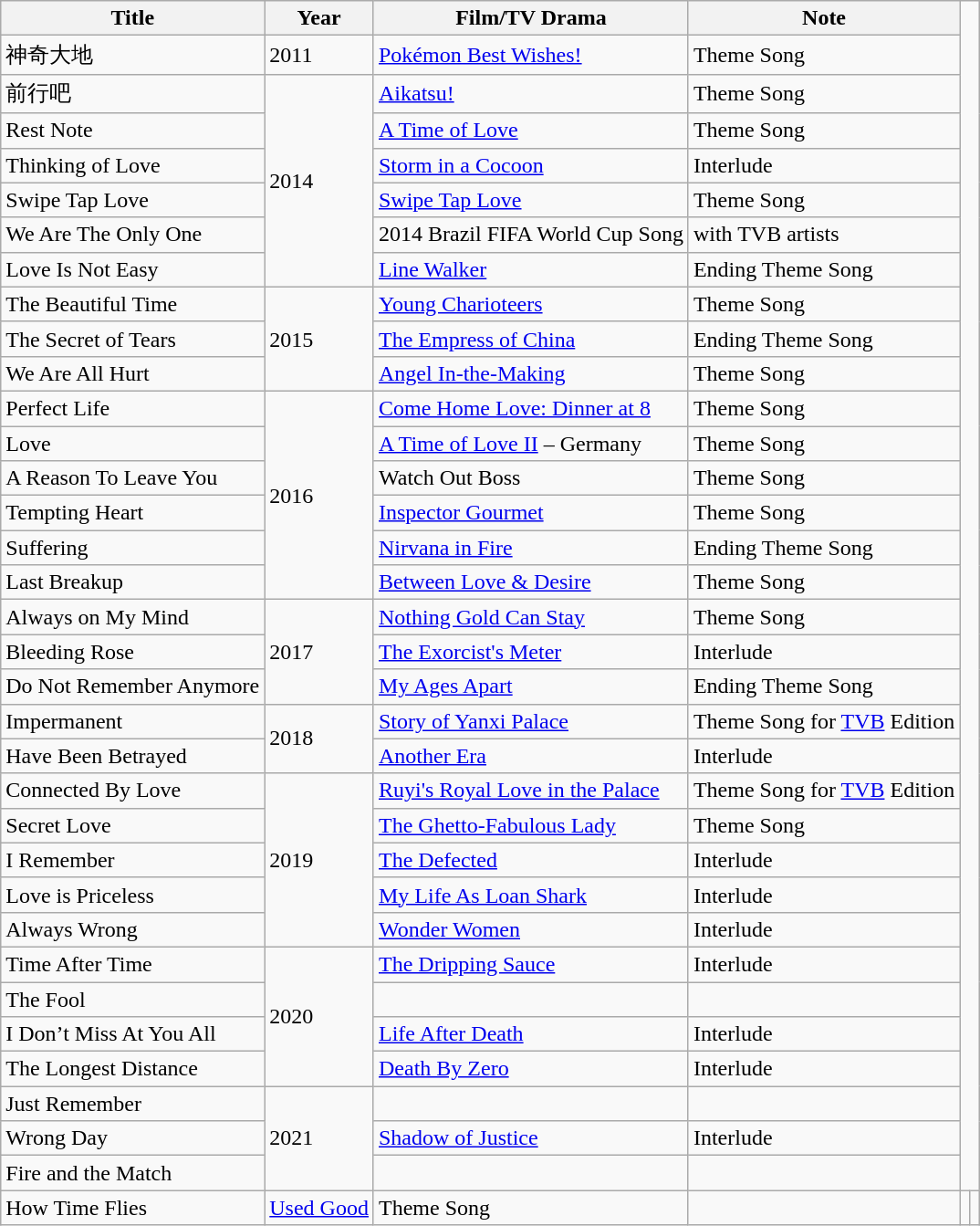<table class="wikitable plainrowheaders">
<tr>
<th scope="col">Title</th>
<th scope="col">Year</th>
<th scope="col">Film/TV Drama</th>
<th scope="col">Note</th>
</tr>
<tr>
<td>神奇大地</td>
<td>2011</td>
<td><a href='#'>Pokémon Best Wishes!</a></td>
<td>Theme Song</td>
</tr>
<tr>
<td>前行吧</td>
<td rowspan="6">2014</td>
<td><a href='#'>Aikatsu!</a></td>
<td>Theme Song</td>
</tr>
<tr>
<td>Rest Note</td>
<td><a href='#'>A Time of Love</a></td>
<td>Theme Song</td>
</tr>
<tr>
<td>Thinking of Love</td>
<td><a href='#'>Storm in a Cocoon</a></td>
<td>Interlude</td>
</tr>
<tr>
<td>Swipe Tap Love</td>
<td><a href='#'>Swipe Tap Love</a></td>
<td>Theme Song</td>
</tr>
<tr>
<td>We Are The Only One</td>
<td>2014 Brazil FIFA World Cup Song</td>
<td>with TVB artists</td>
</tr>
<tr>
<td>Love Is Not Easy</td>
<td><a href='#'>Line Walker</a></td>
<td>Ending Theme Song</td>
</tr>
<tr>
<td>The Beautiful Time</td>
<td rowspan="3">2015</td>
<td><a href='#'>Young Charioteers</a></td>
<td>Theme Song</td>
</tr>
<tr>
<td>The Secret of Tears</td>
<td><a href='#'>The Empress of China</a></td>
<td>Ending Theme Song</td>
</tr>
<tr>
<td>We Are All Hurt</td>
<td><a href='#'>Angel In-the-Making</a></td>
<td>Theme Song</td>
</tr>
<tr>
<td>Perfect Life</td>
<td rowspan="6">2016</td>
<td><a href='#'>Come Home Love: Dinner at 8</a></td>
<td>Theme Song</td>
</tr>
<tr>
<td>Love</td>
<td><a href='#'>A Time of Love II</a> – Germany</td>
<td>Theme Song</td>
</tr>
<tr>
<td>A Reason To Leave You</td>
<td>Watch Out Boss</td>
<td>Theme Song</td>
</tr>
<tr>
<td>Tempting Heart</td>
<td><a href='#'>Inspector Gourmet</a></td>
<td>Theme Song</td>
</tr>
<tr>
<td>Suffering</td>
<td><a href='#'>Nirvana in Fire</a></td>
<td>Ending Theme Song</td>
</tr>
<tr>
<td>Last Breakup</td>
<td><a href='#'>Between Love & Desire</a></td>
<td>Theme Song</td>
</tr>
<tr>
<td>Always on My Mind</td>
<td rowspan="3">2017</td>
<td><a href='#'>Nothing Gold Can Stay</a></td>
<td>Theme Song</td>
</tr>
<tr>
<td>Bleeding Rose</td>
<td><a href='#'>The Exorcist's Meter</a></td>
<td>Interlude</td>
</tr>
<tr>
<td>Do Not Remember Anymore</td>
<td><a href='#'>My Ages Apart</a></td>
<td>Ending Theme Song</td>
</tr>
<tr>
<td>Impermanent</td>
<td rowspan="2">2018</td>
<td><a href='#'>Story of Yanxi Palace</a></td>
<td>Theme Song for <a href='#'>TVB</a> Edition</td>
</tr>
<tr>
<td>Have Been Betrayed</td>
<td><a href='#'>Another Era</a></td>
<td>Interlude</td>
</tr>
<tr>
<td>Connected By Love</td>
<td rowspan="5">2019</td>
<td><a href='#'>Ruyi's Royal Love in the Palace</a></td>
<td>Theme Song for <a href='#'>TVB</a> Edition</td>
</tr>
<tr>
<td>Secret Love</td>
<td><a href='#'>The Ghetto-Fabulous Lady</a></td>
<td>Theme Song</td>
</tr>
<tr>
<td>I Remember</td>
<td><a href='#'>The Defected</a></td>
<td>Interlude</td>
</tr>
<tr>
<td>Love is Priceless</td>
<td><a href='#'>My Life As Loan Shark</a></td>
<td>Interlude</td>
</tr>
<tr>
<td>Always Wrong</td>
<td><a href='#'>Wonder Women</a></td>
<td>Interlude</td>
</tr>
<tr>
<td>Time After Time</td>
<td rowspan="4">2020</td>
<td><a href='#'>The Dripping Sauce</a></td>
<td>Interlude</td>
</tr>
<tr>
<td>The Fool</td>
<td></td>
<td></td>
</tr>
<tr>
<td>I Don’t Miss At You All</td>
<td><a href='#'>Life After Death</a></td>
<td>Interlude</td>
</tr>
<tr>
<td>The Longest Distance</td>
<td><a href='#'>Death By Zero</a></td>
<td>Interlude</td>
</tr>
<tr>
<td>Just Remember</td>
<td rowspan="3">2021</td>
<td></td>
<td></td>
</tr>
<tr>
<td>Wrong Day</td>
<td><a href='#'>Shadow of Justice</a></td>
<td>Interlude</td>
</tr>
<tr>
<td>Fire and the Match</td>
<td></td>
<td></td>
</tr>
<tr>
<td>How Time Flies</td>
<td><a href='#'>Used Good</a></td>
<td>Theme Song</td>
<td></td>
<td></td>
<td></td>
</tr>
</table>
